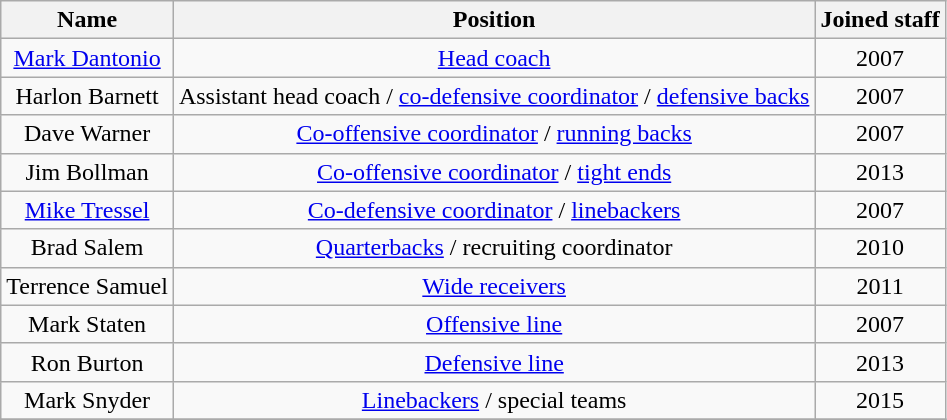<table class="wikitable">
<tr>
<th>Name</th>
<th>Position</th>
<th>Joined staff</th>
</tr>
<tr align="center">
<td><a href='#'>Mark Dantonio</a></td>
<td><a href='#'>Head coach</a></td>
<td>2007</td>
</tr>
<tr align="center">
<td>Harlon Barnett</td>
<td>Assistant head coach / <a href='#'>co-defensive coordinator</a> / <a href='#'>defensive backs</a></td>
<td>2007</td>
</tr>
<tr align="center">
<td>Dave Warner</td>
<td><a href='#'>Co-offensive coordinator</a> / <a href='#'>running backs</a></td>
<td>2007</td>
</tr>
<tr align="center">
<td>Jim Bollman</td>
<td><a href='#'>Co-offensive coordinator</a> / <a href='#'>tight ends</a></td>
<td>2013</td>
</tr>
<tr align="center">
<td><a href='#'>Mike Tressel</a></td>
<td><a href='#'>Co-defensive coordinator</a> / <a href='#'>linebackers</a></td>
<td>2007</td>
</tr>
<tr align="center">
<td>Brad Salem</td>
<td><a href='#'>Quarterbacks</a> / recruiting coordinator</td>
<td>2010</td>
</tr>
<tr align="center">
<td>Terrence Samuel</td>
<td><a href='#'>Wide receivers</a></td>
<td>2011</td>
</tr>
<tr align="center">
<td>Mark Staten</td>
<td><a href='#'>Offensive line</a></td>
<td>2007</td>
</tr>
<tr align="center">
<td>Ron Burton</td>
<td><a href='#'>Defensive line</a></td>
<td>2013</td>
</tr>
<tr align="center">
<td>Mark Snyder</td>
<td><a href='#'>Linebackers</a> / special teams</td>
<td>2015</td>
</tr>
<tr align="center">
</tr>
</table>
